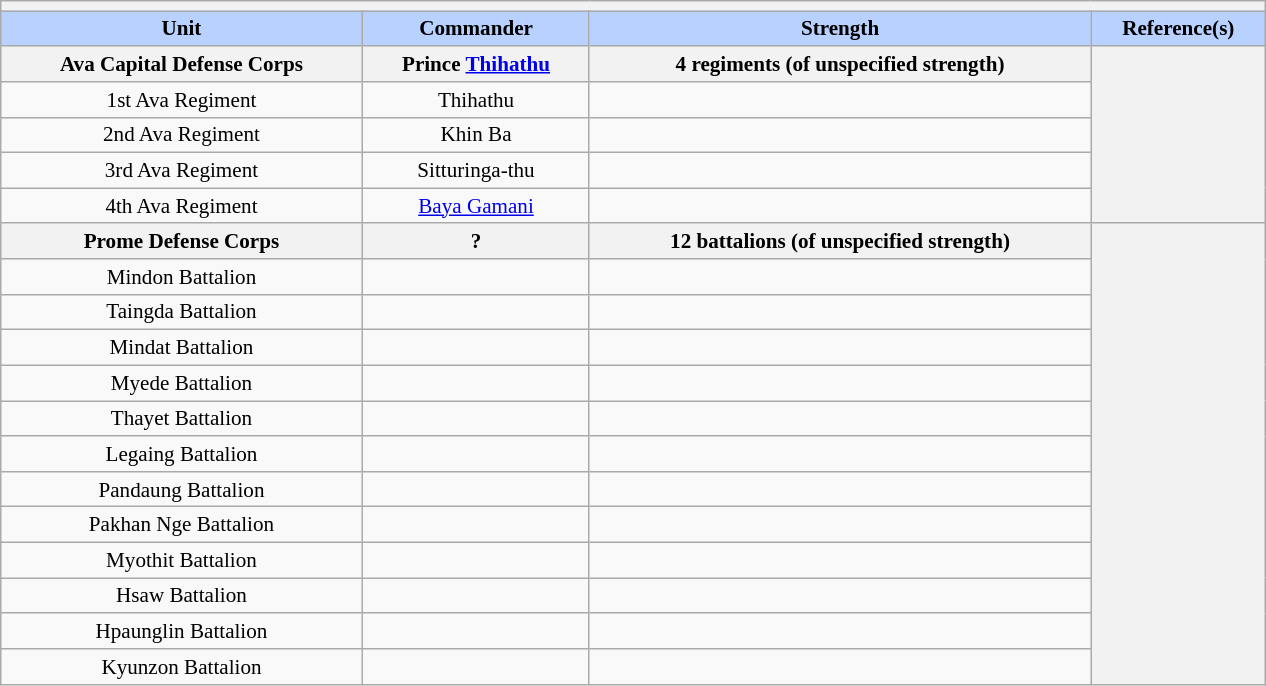<table class="wikitable collapsible" style="min-width:60em; margin:0.3em auto; font-size:88%;">
<tr>
<th colspan=5></th>
</tr>
<tr>
<th style="background-color:#B9D1FF">Unit</th>
<th style="background-color:#B9D1FF">Commander</th>
<th style="background-color:#B9D1FF">Strength</th>
<th style="background-color:#B9D1FF">Reference(s)</th>
</tr>
<tr>
<th colspan="1">Ava Capital Defense Corps</th>
<th colspan="1">Prince <a href='#'>Thihathu</a></th>
<th colspan="1">4 regiments (of unspecified strength)</th>
<th rowspan="5"></th>
</tr>
<tr>
<td align="center">1st Ava Regiment</td>
<td align="center">Thihathu</td>
<td align="center"></td>
</tr>
<tr>
<td align="center">2nd Ava Regiment</td>
<td align="center">Khin Ba</td>
<td align="center"></td>
</tr>
<tr>
<td align="center">3rd Ava Regiment</td>
<td align="center">Sitturinga-thu</td>
<td align="center"></td>
</tr>
<tr>
<td align="center">4th Ava Regiment</td>
<td align="center"><a href='#'>Baya Gamani</a></td>
<td align="center"></td>
</tr>
<tr>
<th colspan="1">Prome Defense Corps</th>
<th colspan="1">?</th>
<th colspan="1">12 battalions (of unspecified strength)</th>
<th rowspan="13"></th>
</tr>
<tr>
<td align="center">Mindon Battalion</td>
<td align="center"></td>
<td align="center"></td>
</tr>
<tr>
<td align="center">Taingda Battalion</td>
<td align="center"></td>
<td align="center"></td>
</tr>
<tr>
<td align="center">Mindat Battalion</td>
<td align="center"></td>
<td align="center"></td>
</tr>
<tr>
<td align="center">Myede Battalion</td>
<td align="center"></td>
<td align="center"></td>
</tr>
<tr>
<td align="center">Thayet Battalion</td>
<td align="center"></td>
<td align="center"></td>
</tr>
<tr>
<td align="center">Legaing Battalion</td>
<td align="center"></td>
<td align="center"></td>
</tr>
<tr>
<td align="center">Pandaung Battalion</td>
<td align="center"></td>
<td align="center"></td>
</tr>
<tr>
<td align="center">Pakhan Nge Battalion</td>
<td align="center"></td>
<td align="center"></td>
</tr>
<tr>
<td align="center">Myothit Battalion</td>
<td align="center"></td>
<td align="center"></td>
</tr>
<tr>
<td align="center">Hsaw Battalion</td>
<td align="center"></td>
<td align="center"></td>
</tr>
<tr>
<td align="center">Hpaunglin Battalion</td>
<td align="center"></td>
<td align="center"></td>
</tr>
<tr>
<td align="center">Kyunzon Battalion</td>
<td align="center"></td>
<td align="center"></td>
</tr>
</table>
